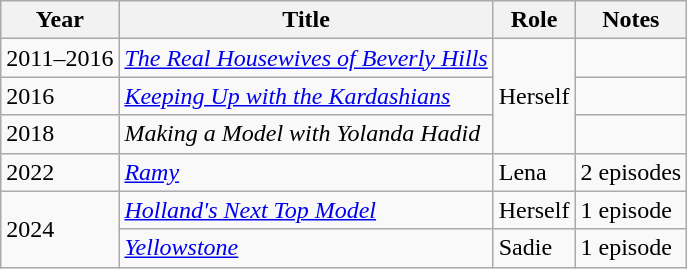<table class="wikitable">
<tr>
<th>Year</th>
<th>Title</th>
<th>Role</th>
<th>Notes</th>
</tr>
<tr>
<td>2011–2016</td>
<td><em><a href='#'>The Real Housewives of Beverly Hills</a></em></td>
<td rowspan="3">Herself</td>
<td></td>
</tr>
<tr>
<td>2016</td>
<td><em><a href='#'>Keeping Up with the Kardashians</a></em></td>
<td></td>
</tr>
<tr>
<td>2018</td>
<td><em>Making a Model with Yolanda Hadid</em></td>
<td></td>
</tr>
<tr>
<td>2022</td>
<td><em><a href='#'>Ramy</a></em></td>
<td>Lena</td>
<td>2 episodes</td>
</tr>
<tr>
<td rowspan="2">2024</td>
<td><em><a href='#'>Holland's Next Top Model</a></em></td>
<td>Herself</td>
<td>1 episode</td>
</tr>
<tr>
<td><a href='#'><em>Yellowstone</em></a></td>
<td>Sadie</td>
<td>1 episode</td>
</tr>
</table>
